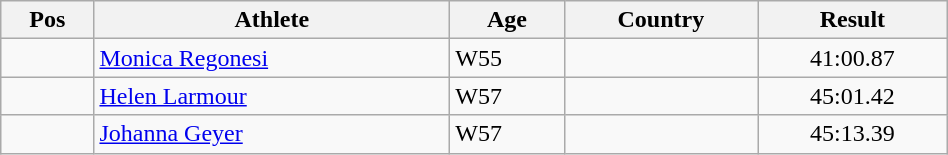<table class="wikitable"  style="text-align:center; width:50%;">
<tr>
<th>Pos</th>
<th>Athlete</th>
<th>Age</th>
<th>Country</th>
<th>Result</th>
</tr>
<tr>
<td align=center></td>
<td align=left><a href='#'>Monica Regonesi</a></td>
<td align=left>W55</td>
<td align=left></td>
<td>41:00.87</td>
</tr>
<tr>
<td align=center></td>
<td align=left><a href='#'>Helen Larmour</a></td>
<td align=left>W57</td>
<td align=left></td>
<td>45:01.42</td>
</tr>
<tr>
<td align=center></td>
<td align=left><a href='#'>Johanna Geyer</a></td>
<td align=left>W57</td>
<td align=left></td>
<td>45:13.39</td>
</tr>
</table>
